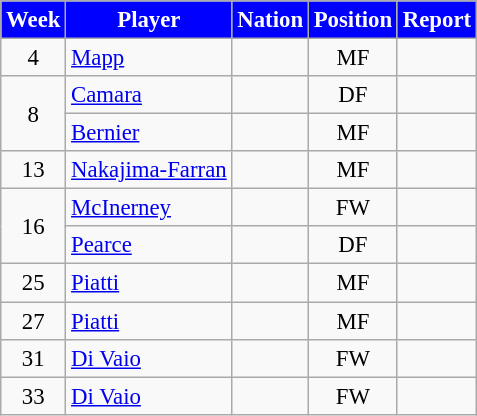<table class="wikitable" style="font-size: 95%; text-align: center;">
<tr>
<th style="background:#0000FF; color:white; text-align:center;">Week</th>
<th style="background:#0000FF; color:white; text-align:center;">Player</th>
<th style="background:#0000FF; color:white; text-align:center;">Nation</th>
<th style="background:#0000FF; color:white; text-align:center;">Position</th>
<th style="background:#0000FF; color:white; text-align:center;">Report</th>
</tr>
<tr>
<td>4</td>
<td style="text-align:left;"><a href='#'>Mapp</a></td>
<td style="text-align:left;"></td>
<td>MF</td>
<td></td>
</tr>
<tr>
<td rowspan=2>8</td>
<td style="text-align:left;"><a href='#'>Camara</a></td>
<td style="text-align:left;"></td>
<td>DF</td>
<td></td>
</tr>
<tr>
<td style="text-align:left;"><a href='#'>Bernier</a></td>
<td style="text-align:left;"></td>
<td>MF</td>
<td></td>
</tr>
<tr>
<td>13</td>
<td style="text-align:left;"><a href='#'>Nakajima-Farran</a></td>
<td style="text-align:left;"></td>
<td>MF</td>
<td></td>
</tr>
<tr>
<td rowspan=2>16</td>
<td style="text-align:left;"><a href='#'>McInerney</a></td>
<td style="text-align:left;"></td>
<td>FW</td>
<td></td>
</tr>
<tr>
<td style="text-align:left;"><a href='#'>Pearce</a></td>
<td style="text-align:left;"></td>
<td>DF</td>
<td></td>
</tr>
<tr>
<td>25</td>
<td style="text-align:left;"><a href='#'>Piatti</a></td>
<td style="text-align:left;"></td>
<td>MF</td>
<td></td>
</tr>
<tr>
<td>27</td>
<td style="text-align:left;"><a href='#'>Piatti</a></td>
<td style="text-align:left;"></td>
<td>MF</td>
<td></td>
</tr>
<tr>
<td>31</td>
<td style="text-align:left;"><a href='#'>Di Vaio</a></td>
<td style="text-align:left;"></td>
<td>FW</td>
<td></td>
</tr>
<tr>
<td>33</td>
<td style="text-align:left;"><a href='#'>Di Vaio</a></td>
<td style="text-align:left;"></td>
<td>FW</td>
<td></td>
</tr>
</table>
